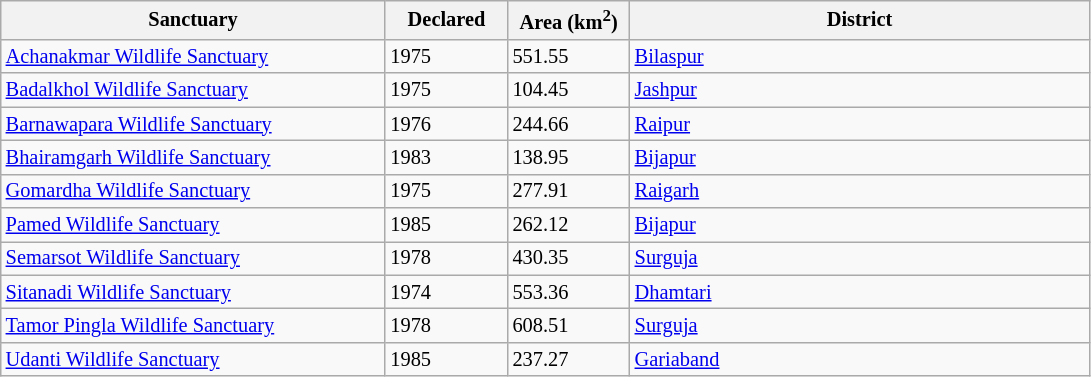<table class="wikitable sortable defaultcenter col1left col4left" style="font-size: 85%">
<tr>
<th scope="col" style="width: 250px;">Sanctuary</th>
<th scope="col" style="width: 75px;">Declared</th>
<th scope="col" style="width: 75px;">Area (km<sup>2</sup>)</th>
<th scope="col" style="width: 300px;">District</th>
</tr>
<tr>
<td><a href='#'>Achanakmar Wildlife Sanctuary</a></td>
<td>1975</td>
<td>551.55</td>
<td><a href='#'>Bilaspur</a></td>
</tr>
<tr>
<td><a href='#'>Badalkhol Wildlife Sanctuary</a></td>
<td>1975</td>
<td>104.45</td>
<td><a href='#'>Jashpur</a></td>
</tr>
<tr>
<td><a href='#'>Barnawapara Wildlife Sanctuary</a></td>
<td>1976</td>
<td>244.66</td>
<td><a href='#'>Raipur</a></td>
</tr>
<tr>
<td><a href='#'>Bhairamgarh Wildlife Sanctuary</a></td>
<td>1983</td>
<td>138.95</td>
<td><a href='#'>Bijapur</a></td>
</tr>
<tr>
<td><a href='#'>Gomardha Wildlife Sanctuary</a></td>
<td>1975</td>
<td>277.91</td>
<td><a href='#'>Raigarh</a></td>
</tr>
<tr>
<td><a href='#'>Pamed Wildlife Sanctuary</a></td>
<td>1985</td>
<td>262.12</td>
<td><a href='#'>Bijapur</a></td>
</tr>
<tr>
<td><a href='#'>Semarsot Wildlife Sanctuary</a></td>
<td>1978</td>
<td>430.35</td>
<td><a href='#'>Surguja</a></td>
</tr>
<tr>
<td><a href='#'>Sitanadi Wildlife Sanctuary</a></td>
<td>1974</td>
<td>553.36</td>
<td><a href='#'>Dhamtari</a></td>
</tr>
<tr>
<td><a href='#'>Tamor Pingla Wildlife Sanctuary</a></td>
<td>1978</td>
<td>608.51</td>
<td><a href='#'>Surguja</a></td>
</tr>
<tr>
<td><a href='#'>Udanti Wildlife Sanctuary</a></td>
<td>1985</td>
<td>237.27</td>
<td><a href='#'>Gariaband</a></td>
</tr>
</table>
